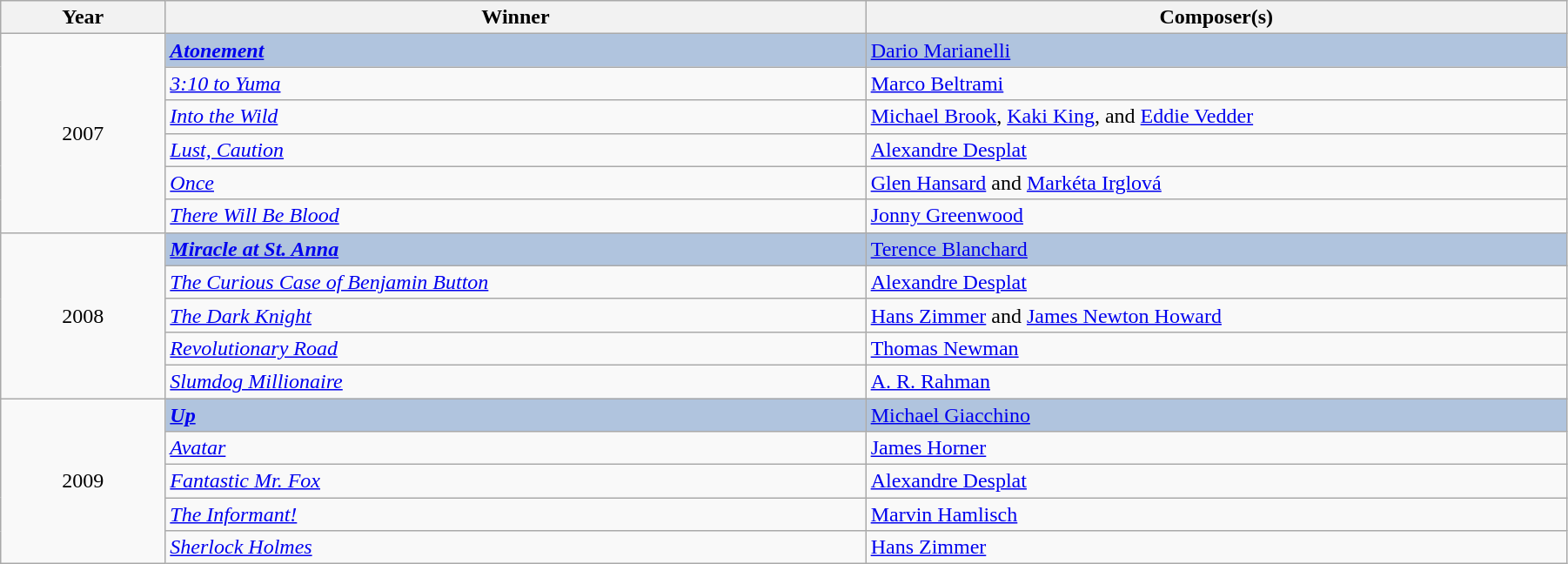<table class="wikitable" width="95%" cellpadding="5">
<tr>
<th width="100"><strong>Year</strong></th>
<th width="450"><strong>Winner</strong></th>
<th width="450"><strong>Composer(s)</strong></th>
</tr>
<tr>
<td rowspan="6" style="text-align:center;">2007</td>
<td style="background:#B0C4DE;"><strong><em><a href='#'>Atonement</a></em></strong></td>
<td style="background:#B0C4DE;"><a href='#'>Dario Marianelli</a></td>
</tr>
<tr>
<td><em><a href='#'>3:10 to Yuma</a></em></td>
<td><a href='#'>Marco Beltrami</a></td>
</tr>
<tr>
<td><em><a href='#'>Into the Wild</a></em></td>
<td><a href='#'>Michael Brook</a>, <a href='#'>Kaki King</a>, and <a href='#'>Eddie Vedder</a></td>
</tr>
<tr>
<td><em><a href='#'>Lust, Caution</a></em></td>
<td><a href='#'>Alexandre Desplat</a></td>
</tr>
<tr>
<td><em><a href='#'>Once</a></em></td>
<td><a href='#'>Glen Hansard</a> and <a href='#'>Markéta Irglová</a></td>
</tr>
<tr>
<td><em><a href='#'>There Will Be Blood</a></em></td>
<td><a href='#'>Jonny Greenwood</a></td>
</tr>
<tr>
<td rowspan="5" style="text-align:center;">2008</td>
<td style="background:#B0C4DE;"><strong><em><a href='#'>Miracle at St. Anna</a></em></strong></td>
<td style="background:#B0C4DE;"><a href='#'>Terence Blanchard</a></td>
</tr>
<tr>
<td><em><a href='#'>The Curious Case of Benjamin Button</a></em></td>
<td><a href='#'>Alexandre Desplat</a></td>
</tr>
<tr>
<td><em><a href='#'>The Dark Knight</a></em></td>
<td><a href='#'>Hans Zimmer</a> and <a href='#'>James Newton Howard</a></td>
</tr>
<tr>
<td><em><a href='#'>Revolutionary Road</a></em></td>
<td><a href='#'>Thomas Newman</a></td>
</tr>
<tr>
<td><em><a href='#'>Slumdog Millionaire</a></em></td>
<td><a href='#'>A. R. Rahman</a></td>
</tr>
<tr>
<td rowspan="5" style="text-align:center;">2009</td>
<td style="background:#B0C4DE;"><strong><em><a href='#'>Up</a></em></strong></td>
<td style="background:#B0C4DE;"><a href='#'>Michael Giacchino</a></td>
</tr>
<tr>
<td><em><a href='#'>Avatar</a></em></td>
<td><a href='#'>James Horner</a></td>
</tr>
<tr>
<td><em><a href='#'>Fantastic Mr. Fox</a></em></td>
<td><a href='#'>Alexandre Desplat</a></td>
</tr>
<tr>
<td><em><a href='#'>The Informant!</a></em></td>
<td><a href='#'>Marvin Hamlisch</a></td>
</tr>
<tr>
<td><em><a href='#'>Sherlock Holmes</a></em></td>
<td><a href='#'>Hans Zimmer</a></td>
</tr>
</table>
